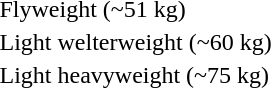<table>
<tr>
<td rowspan=2>Flyweight (~51 kg)</td>
<td rowspan=2></td>
<td rowspan=2></td>
<td></td>
</tr>
<tr>
<td></td>
</tr>
<tr>
<td rowspan=2>Light welterweight (~60 kg)</td>
<td rowspan=2></td>
<td rowspan=2></td>
<td></td>
</tr>
<tr>
<td></td>
</tr>
<tr>
<td rowspan=2>Light heavyweight (~75 kg)</td>
<td rowspan=2></td>
<td rowspan=2></td>
<td></td>
</tr>
<tr>
<td></td>
</tr>
</table>
